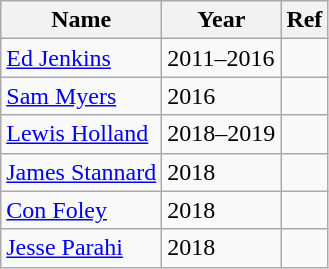<table class="wikitable">
<tr>
<th>Name</th>
<th>Year</th>
<th>Ref</th>
</tr>
<tr>
<td><a href='#'>Ed Jenkins</a></td>
<td>2011–2016</td>
<td align=center></td>
</tr>
<tr>
<td><a href='#'>Sam Myers</a></td>
<td>2016</td>
<td align=center></td>
</tr>
<tr>
<td><a href='#'>Lewis Holland</a></td>
<td>2018–2019</td>
<td align=center></td>
</tr>
<tr>
<td><a href='#'>James Stannard</a></td>
<td>2018</td>
<td align=center></td>
</tr>
<tr>
<td><a href='#'>Con Foley</a></td>
<td>2018</td>
<td align=center></td>
</tr>
<tr>
<td><a href='#'>Jesse Parahi</a></td>
<td>2018</td>
<td align=center></td>
</tr>
</table>
